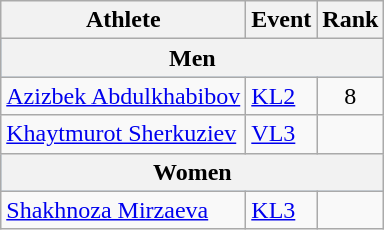<table class="wikitable" style="font-size:100%">
<tr>
<th>Athlete</th>
<th>Event</th>
<th>Rank</th>
</tr>
<tr style="background:#9acdff;">
<th colspan=4>Men</th>
</tr>
<tr>
<td><a href='#'>Azizbek Abdulkhabibov</a></td>
<td><a href='#'>KL2</a></td>
<td align=center>8</td>
</tr>
<tr>
<td><a href='#'>Khaytmurot Sherkuziev</a></td>
<td><a href='#'>VL3</a></td>
<td align=center></td>
</tr>
<tr style="background:#9acdff;">
<th colspan=4>Women</th>
</tr>
<tr>
<td><a href='#'>Shakhnoza Mirzaeva</a></td>
<td><a href='#'>KL3</a></td>
<td align=center></td>
</tr>
</table>
